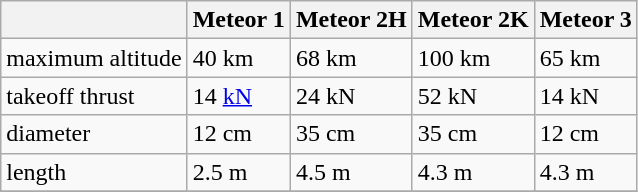<table class="wikitable">
<tr>
<th></th>
<th>Meteor 1</th>
<th>Meteor 2H</th>
<th>Meteor 2K</th>
<th>Meteor 3</th>
</tr>
<tr>
<td>maximum altitude</td>
<td>40 km</td>
<td>68 km</td>
<td>100 km</td>
<td>65 km</td>
</tr>
<tr>
<td>takeoff thrust</td>
<td>14 <a href='#'>kN</a></td>
<td>24 kN</td>
<td>52 kN</td>
<td>14 kN</td>
</tr>
<tr>
<td>diameter</td>
<td>12 cm</td>
<td>35 cm</td>
<td>35 cm</td>
<td>12 cm</td>
</tr>
<tr>
<td>length</td>
<td>2.5 m</td>
<td>4.5 m</td>
<td>4.3 m</td>
<td>4.3 m</td>
</tr>
<tr>
</tr>
</table>
